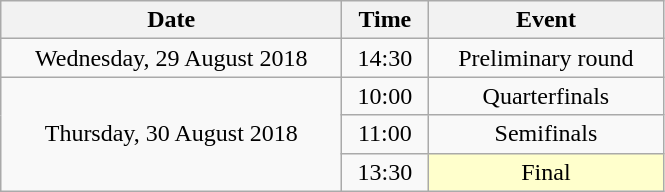<table class = "wikitable" style="text-align:center;">
<tr>
<th width=220>Date</th>
<th width=50>Time</th>
<th width=150>Event</th>
</tr>
<tr>
<td>Wednesday, 29 August 2018</td>
<td>14:30</td>
<td>Preliminary round</td>
</tr>
<tr>
<td rowspan=3>Thursday, 30 August 2018</td>
<td>10:00</td>
<td>Quarterfinals</td>
</tr>
<tr>
<td>11:00</td>
<td>Semifinals</td>
</tr>
<tr>
<td>13:30</td>
<td bgcolor=ffffcc>Final</td>
</tr>
</table>
